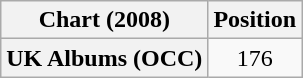<table class="wikitable plainrowheaders" style="text-align:center">
<tr>
<th scope="col">Chart (2008)</th>
<th scope="col">Position</th>
</tr>
<tr>
<th scope="row">UK Albums (OCC)</th>
<td>176</td>
</tr>
</table>
